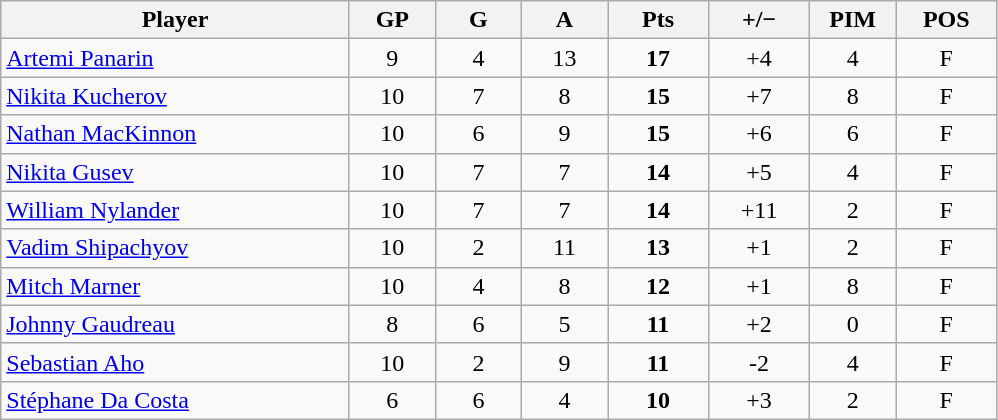<table class="wikitable sortable" style="text-align:center;">
<tr>
<th style="width:225px;">Player</th>
<th style="width:50px;">GP</th>
<th style="width:50px;">G</th>
<th style="width:50px;">A</th>
<th style="width:60px;">Pts</th>
<th style="width:60px;">+/−</th>
<th style="width:50px;">PIM</th>
<th style="width:60px;">POS</th>
</tr>
<tr>
<td style="text-align:left;"> <a href='#'>Artemi Panarin</a></td>
<td>9</td>
<td>4</td>
<td>13</td>
<td><strong>17</strong></td>
<td>+4</td>
<td>4</td>
<td>F</td>
</tr>
<tr>
<td style="text-align:left;"> <a href='#'>Nikita Kucherov</a></td>
<td>10</td>
<td>7</td>
<td>8</td>
<td><strong>15</strong></td>
<td>+7</td>
<td>8</td>
<td>F</td>
</tr>
<tr>
<td style="text-align:left;"> <a href='#'>Nathan MacKinnon</a></td>
<td>10</td>
<td>6</td>
<td>9</td>
<td><strong>15</strong></td>
<td>+6</td>
<td>6</td>
<td>F</td>
</tr>
<tr>
<td style="text-align:left;"> <a href='#'>Nikita Gusev</a></td>
<td>10</td>
<td>7</td>
<td>7</td>
<td><strong>14</strong></td>
<td>+5</td>
<td>4</td>
<td>F</td>
</tr>
<tr>
<td style="text-align:left;"> <a href='#'>William Nylander</a></td>
<td>10</td>
<td>7</td>
<td>7</td>
<td><strong>14</strong></td>
<td>+11</td>
<td>2</td>
<td>F</td>
</tr>
<tr>
<td style="text-align:left;"> <a href='#'>Vadim Shipachyov</a></td>
<td>10</td>
<td>2</td>
<td>11</td>
<td><strong>13</strong></td>
<td>+1</td>
<td>2</td>
<td>F</td>
</tr>
<tr>
<td style="text-align:left;"> <a href='#'>Mitch Marner</a></td>
<td>10</td>
<td>4</td>
<td>8</td>
<td><strong>12</strong></td>
<td>+1</td>
<td>8</td>
<td>F</td>
</tr>
<tr>
<td style="text-align:left;"> <a href='#'>Johnny Gaudreau</a></td>
<td>8</td>
<td>6</td>
<td>5</td>
<td><strong>11</strong></td>
<td>+2</td>
<td>0</td>
<td>F</td>
</tr>
<tr>
<td style="text-align:left;"> <a href='#'>Sebastian Aho</a></td>
<td>10</td>
<td>2</td>
<td>9</td>
<td><strong>11</strong></td>
<td>-2</td>
<td>4</td>
<td>F</td>
</tr>
<tr>
<td style="text-align:left;"> <a href='#'>Stéphane Da Costa</a></td>
<td>6</td>
<td>6</td>
<td>4</td>
<td><strong>10</strong></td>
<td>+3</td>
<td>2</td>
<td>F</td>
</tr>
</table>
